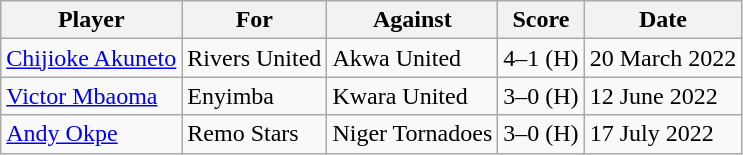<table class="wikitable">
<tr>
<th>Player</th>
<th>For</th>
<th>Against</th>
<th>Score</th>
<th>Date</th>
</tr>
<tr>
<td> <a href='#'>Chijioke Akuneto</a></td>
<td>Rivers United</td>
<td>Akwa United</td>
<td>4–1 (H)</td>
<td>20 March 2022</td>
</tr>
<tr>
<td> <a href='#'>Victor Mbaoma</a></td>
<td>Enyimba</td>
<td>Kwara United</td>
<td>3–0 (H)</td>
<td>12 June 2022</td>
</tr>
<tr>
<td> <a href='#'>Andy Okpe</a></td>
<td>Remo Stars</td>
<td>Niger Tornadoes</td>
<td>3–0 (H)</td>
<td>17 July 2022</td>
</tr>
</table>
